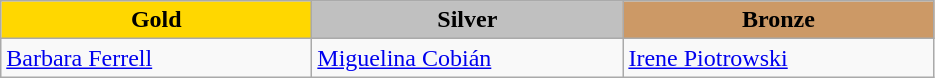<table class="wikitable" style="text-align:left">
<tr align="center">
<td width=200 bgcolor=gold><strong>Gold</strong></td>
<td width=200 bgcolor=silver><strong>Silver</strong></td>
<td width=200 bgcolor=CC9966><strong>Bronze</strong></td>
</tr>
<tr>
<td><a href='#'>Barbara Ferrell</a><br><em></em></td>
<td><a href='#'>Miguelina Cobián</a><br><em></em></td>
<td><a href='#'>Irene Piotrowski</a><br><em></em></td>
</tr>
</table>
